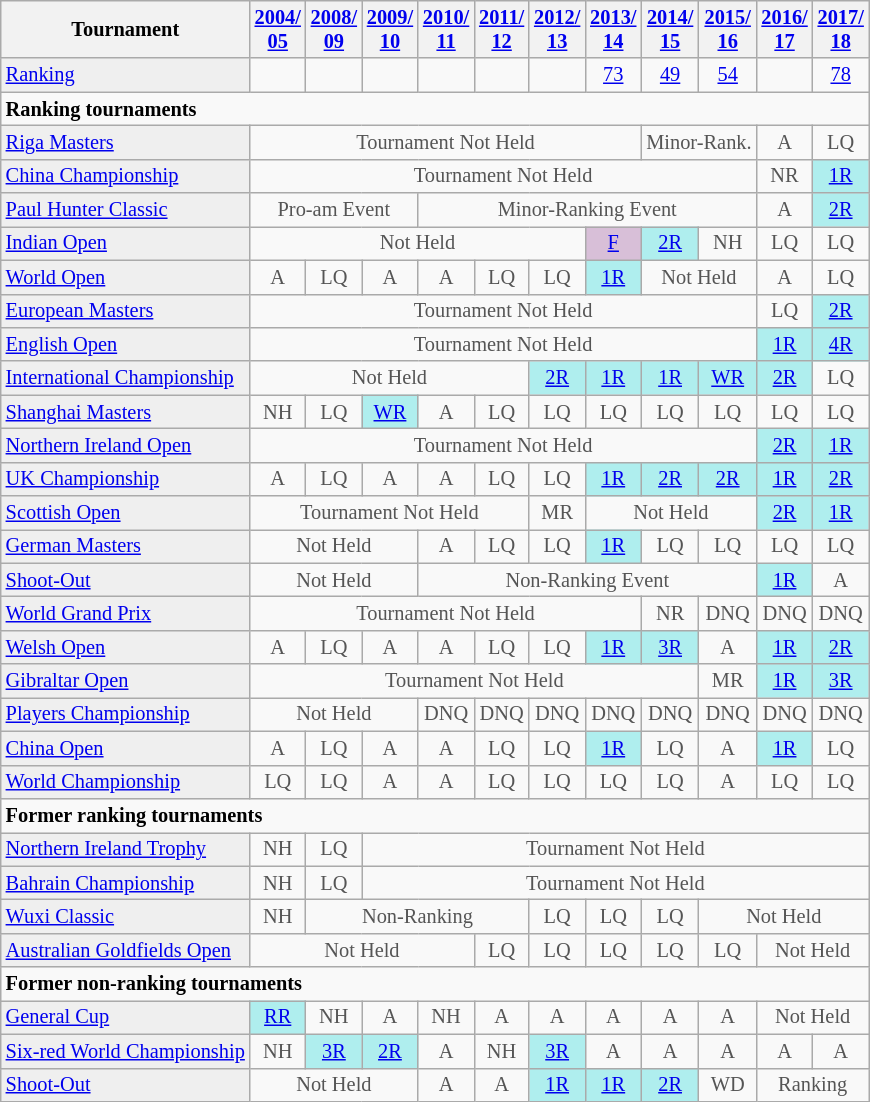<table class="wikitable" style="font-size:85%;" scope="column">
<tr>
<th>Tournament</th>
<th><a href='#'>2004/<br>05</a></th>
<th><a href='#'>2008/<br>09</a></th>
<th><a href='#'>2009/<br>10</a></th>
<th><a href='#'>2010/<br>11</a></th>
<th><a href='#'>2011/<br>12</a></th>
<th><a href='#'>2012/<br>13</a></th>
<th><a href='#'>2013/<br>14</a></th>
<th><a href='#'>2014/<br>15</a></th>
<th><a href='#'>2015/<br>16</a></th>
<th><a href='#'>2016/<br>17</a></th>
<th><a href='#'>2017/<br>18</a></th>
</tr>
<tr>
<td style="background:#EFEFEF;"><a href='#'>Ranking</a></td>
<td align="center"></td>
<td align="center"></td>
<td align="center"></td>
<td align="center"></td>
<td align="center"></td>
<td align="center"></td>
<td align="center"><a href='#'>73</a></td>
<td align="center"><a href='#'>49</a></td>
<td align="center"><a href='#'>54</a></td>
<td align="center"></td>
<td align="center"><a href='#'>78</a></td>
</tr>
<tr>
<td scope="row" colspan="20"><strong>Ranking tournaments</strong></td>
</tr>
<tr>
<td scope="row" style="background:#EFEFEF;"><a href='#'>Riga Masters</a></td>
<td align="center" colspan="7" style="color:#555555;">Tournament Not Held</td>
<td colspan="2" style="text-align:center; color:#555555;">Minor-Rank.</td>
<td align="center" style="color:#555555;">A</td>
<td align="center" style="color:#555555;">LQ</td>
</tr>
<tr>
<td scope="row" style="background:#EFEFEF;"><a href='#'>China Championship</a></td>
<td align="center" colspan="9" style="color:#555555;">Tournament Not Held</td>
<td align="center" style="color:#555555;">NR</td>
<td align="center" style="background:#afeeee;"><a href='#'>1R</a></td>
</tr>
<tr>
<td scope="row" style="background:#EFEFEF;"><a href='#'>Paul Hunter Classic</a></td>
<td colspan="3" style="text-align:center; color:#555555;">Pro-am Event</td>
<td colspan="6" style="text-align:center; color:#555555;">Minor-Ranking Event</td>
<td align="center" style="color:#555555;">A</td>
<td align="center" style="background:#afeeee;"><a href='#'>2R</a></td>
</tr>
<tr>
<td scope="row" style="background:#EFEFEF;"><a href='#'>Indian Open</a></td>
<td colspan="6" align="center" style="color:#555555;">Not Held</td>
<td style="text-align:center; background:thistle;"><a href='#'>F</a></td>
<td align="center" style="background:#afeeee;"><a href='#'>2R</a></td>
<td align="center" style="color:#555555;">NH</td>
<td align="center" style="color:#555555;">LQ</td>
<td align="center" style="color:#555555;">LQ</td>
</tr>
<tr>
<td scope="row" style="background:#EFEFEF;"><a href='#'>World Open</a></td>
<td align="center" style="color:#555555;">A</td>
<td align="center" style="color:#555555;">LQ</td>
<td align="center" style="color:#555555;">A</td>
<td align="center" style="color:#555555;">A</td>
<td align="center" style="color:#555555;">LQ</td>
<td align="center" style="color:#555555;">LQ</td>
<td align="center" style="background:#afeeee;"><a href='#'>1R</a></td>
<td align="center" colspan="2" style="color:#555555;">Not Held</td>
<td align="center" style="color:#555555;">A</td>
<td align="center" style="color:#555555;">LQ</td>
</tr>
<tr>
<td scope="row" style="background:#EFEFEF;"><a href='#'>European Masters</a></td>
<td align="center" colspan="9" style="color:#555555;">Tournament Not Held</td>
<td align="center" style="color:#555555;">LQ</td>
<td align="center" style="background:#afeeee;"><a href='#'>2R</a></td>
</tr>
<tr>
<td scope="row" style="background:#EFEFEF;"><a href='#'>English Open</a></td>
<td align="center" colspan="9" style="color:#555555;">Tournament Not Held</td>
<td style="text-align:center; background:#afeeee;"><a href='#'>1R</a></td>
<td style="text-align:center; background:#afeeee;"><a href='#'>4R</a></td>
</tr>
<tr>
<td scope="row" style="background:#EFEFEF;"><a href='#'>International Championship</a></td>
<td colspan="5" align="center" style="color:#555555;">Not Held</td>
<td align="center" style="background:#afeeee;"><a href='#'>2R</a></td>
<td align="center" style="background:#afeeee;"><a href='#'>1R</a></td>
<td align="center" style="background:#afeeee;"><a href='#'>1R</a></td>
<td align="center" style="background:#afeeee;"><a href='#'>WR</a></td>
<td align="center" style="background:#afeeee;"><a href='#'>2R</a></td>
<td align="center" style="color:#555555;">LQ</td>
</tr>
<tr>
<td scope="row" style="background:#EFEFEF;"><a href='#'>Shanghai Masters</a></td>
<td align="center" style="color:#555555;">NH</td>
<td align="center" style="color:#555555;">LQ</td>
<td align="center" style="background:#afeeee;"><a href='#'>WR</a></td>
<td align="center" style="color:#555555;">A</td>
<td align="center" style="color:#555555;">LQ</td>
<td align="center" style="color:#555555;">LQ</td>
<td align="center" style="color:#555555;">LQ</td>
<td align="center" style="color:#555555;">LQ</td>
<td align="center" style="color:#555555;">LQ</td>
<td align="center" style="color:#555555;">LQ</td>
<td align="center" style="color:#555555;">LQ</td>
</tr>
<tr>
<td scope="row" style="background:#EFEFEF;"><a href='#'>Northern Ireland Open</a></td>
<td align="center" colspan="9" style="color:#555555;">Tournament Not Held</td>
<td align="center" style="background:#afeeee;"><a href='#'>2R</a></td>
<td align="center" style="background:#afeeee;"><a href='#'>1R</a></td>
</tr>
<tr>
<td scope="row" style="background:#EFEFEF;"><a href='#'>UK Championship</a></td>
<td align="center" style="color:#555555;">A</td>
<td align="center" style="color:#555555;">LQ</td>
<td align="center" style="color:#555555;">A</td>
<td align="center" style="color:#555555;">A</td>
<td align="center" style="color:#555555;">LQ</td>
<td align="center" style="color:#555555;">LQ</td>
<td align="center" style="background:#afeeee;"><a href='#'>1R</a></td>
<td align="center" style="background:#afeeee;"><a href='#'>2R</a></td>
<td align="center" style="background:#afeeee;"><a href='#'>2R</a></td>
<td align="center" style="background:#afeeee;"><a href='#'>1R</a></td>
<td align="center" style="background:#afeeee;"><a href='#'>2R</a></td>
</tr>
<tr>
<td scope="row" style="background:#EFEFEF;"><a href='#'>Scottish Open</a></td>
<td colspan="5" style="text-align:center; color:#555555;">Tournament Not Held</td>
<td align="center" style="color:#555555;">MR</td>
<td colspan="3" align="center" style="color:#555555;">Not Held</td>
<td align="center" style="background:#afeeee;"><a href='#'>2R</a></td>
<td align="center" style="background:#afeeee;"><a href='#'>1R</a></td>
</tr>
<tr>
<td scope="row" style="background:#EFEFEF;"><a href='#'>German Masters</a></td>
<td colspan="3" align="center" style="color:#555555;">Not Held</td>
<td align="center" style="color:#555555;">A</td>
<td align="center" style="color:#555555;">LQ</td>
<td align="center" style="color:#555555;">LQ</td>
<td align="center" style="background:#afeeee;"><a href='#'>1R</a></td>
<td align="center" style="color:#555555;">LQ</td>
<td align="center" style="color:#555555;">LQ</td>
<td align="center" style="color:#555555;">LQ</td>
<td align="center" style="color:#555555;">LQ</td>
</tr>
<tr>
<td scope="row" style="background:#EFEFEF;"><a href='#'>Shoot-Out</a></td>
<td colspan="3" style="text-align:center; color:#555555;">Not Held</td>
<td colspan="6" style="text-align:center; color:#555555;">Non-Ranking Event</td>
<td align="center" style="background:#afeeee;"><a href='#'>1R</a></td>
<td align="center" style="color:#555555;">A</td>
</tr>
<tr>
<td scope="row" style="background:#EFEFEF;"><a href='#'>World Grand Prix</a></td>
<td colspan="7" style="text-align:center; color:#555555;">Tournament Not Held</td>
<td align="center" style="color:#555555;">NR</td>
<td align="center" style="color:#555555;">DNQ</td>
<td align="center" style="color:#555555;">DNQ</td>
<td align="center" style="color:#555555;">DNQ</td>
</tr>
<tr>
<td scope="row" style="background:#EFEFEF;"><a href='#'>Welsh Open</a></td>
<td align="center" style="color:#555555;">A</td>
<td align="center" style="color:#555555;">LQ</td>
<td align="center" style="color:#555555;">A</td>
<td align="center" style="color:#555555;">A</td>
<td align="center" style="color:#555555;">LQ</td>
<td align="center" style="color:#555555;">LQ</td>
<td align="center" style="background:#afeeee;"><a href='#'>1R</a></td>
<td align="center" style="background:#afeeee;"><a href='#'>3R</a></td>
<td align="center" style="color:#555555;">A</td>
<td align="center" style="background:#afeeee;"><a href='#'>1R</a></td>
<td align="center" style="background:#afeeee;"><a href='#'>2R</a></td>
</tr>
<tr>
<td scope="row" style="background:#EFEFEF;"><a href='#'>Gibraltar Open</a></td>
<td colspan="8" style="text-align:center; color:#555555;">Tournament Not Held</td>
<td align="center" style="color:#555555;">MR</td>
<td align="center" style="background:#afeeee;"><a href='#'>1R</a></td>
<td align="center" style="background:#afeeee;"><a href='#'>3R</a></td>
</tr>
<tr>
<td scope="row" style="background:#EFEFEF;"><a href='#'>Players Championship</a></td>
<td colspan="3" align="center" style="color:#555555;">Not Held</td>
<td align="center" style="color:#555555;">DNQ</td>
<td align="center" style="color:#555555;">DNQ</td>
<td align="center" style="color:#555555;">DNQ</td>
<td align="center" style="color:#555555;">DNQ</td>
<td align="center" style="color:#555555;">DNQ</td>
<td align="center" style="color:#555555;">DNQ</td>
<td align="center" style="color:#555555;">DNQ</td>
<td align="center" style="color:#555555;">DNQ</td>
</tr>
<tr>
<td scope="row" style="background:#EFEFEF;"><a href='#'>China Open</a></td>
<td align="center" style="color:#555555;">A</td>
<td align="center" style="color:#555555;">LQ</td>
<td align="center" style="color:#555555;">A</td>
<td align="center" style="color:#555555;">A</td>
<td align="center" style="color:#555555;">LQ</td>
<td align="center" style="color:#555555;">LQ</td>
<td align="center" style="background:#afeeee;"><a href='#'>1R</a></td>
<td align="center" style="color:#555555;">LQ</td>
<td align="center" style="color:#555555;">A</td>
<td align="center" style="background:#afeeee;"><a href='#'>1R</a></td>
<td align="center" style="color:#555555;">LQ</td>
</tr>
<tr>
<td scope="row" style="background:#EFEFEF;"><a href='#'>World Championship</a></td>
<td align="center" style="color:#555555;">LQ</td>
<td align="center" style="color:#555555;">LQ</td>
<td align="center" style="color:#555555;">A</td>
<td align="center" style="color:#555555;">A</td>
<td align="center" style="color:#555555;">LQ</td>
<td align="center" style="color:#555555;">LQ</td>
<td align="center" style="color:#555555;">LQ</td>
<td align="center" style="color:#555555;">LQ</td>
<td align="center" style="color:#555555;">A</td>
<td align="center" style="color:#555555;">LQ</td>
<td align="center" style="color:#555555;">LQ</td>
</tr>
<tr>
<td scope="row" colspan="20"><strong>Former ranking tournaments</strong></td>
</tr>
<tr>
<td scope="row" style="background:#EFEFEF;"><a href='#'>Northern Ireland Trophy</a></td>
<td align="center" style="color:#555555;">NH</td>
<td align="center" style="color:#555555;">LQ</td>
<td align="center" colspan="20" style="color:#555555;">Tournament Not Held</td>
</tr>
<tr>
<td scope="row" style="background:#EFEFEF;"><a href='#'>Bahrain Championship</a></td>
<td align="center" style="color:#555555;">NH</td>
<td align="center" style="color:#555555;">LQ</td>
<td align="center" colspan="20" style="color:#555555;">Tournament Not Held</td>
</tr>
<tr>
<td scope="row" style="background:#EFEFEF;"><a href='#'>Wuxi Classic</a></td>
<td align="center" style="color:#555555;">NH</td>
<td colspan="4" align="center" style="color:#555555;">Non-Ranking</td>
<td align="center" style="color:#555555;">LQ</td>
<td align="center" style="color:#555555;">LQ</td>
<td align="center" style="color:#555555;">LQ</td>
<td align="center" colspan="3" style="color:#555555;">Not Held</td>
</tr>
<tr>
<td scope="row" style="background:#EFEFEF;"><a href='#'>Australian Goldfields Open</a></td>
<td colspan="4" align="center" style="color:#555555;">Not Held</td>
<td align="center" style="color:#555555;">LQ</td>
<td align="center" style="color:#555555;">LQ</td>
<td align="center" style="color:#555555;">LQ</td>
<td align="center" style="color:#555555;">LQ</td>
<td align="center" style="color:#555555;">LQ</td>
<td align="center" colspan="2" style="color:#555555;">Not Held</td>
</tr>
<tr>
<td scope="row" colspan="30"><strong>Former non-ranking tournaments</strong></td>
</tr>
<tr>
<td style="background:#EFEFEF;"><a href='#'>General Cup</a></td>
<td align="center" style="background:#afeeee;"><a href='#'>RR</a></td>
<td align="center" style="color:#555555;">NH</td>
<td align="center" style="color:#555555;">A</td>
<td align="center" style="color:#555555;">NH</td>
<td align="center" style="color:#555555;">A</td>
<td align="center" style="color:#555555;">A</td>
<td align="center" style="color:#555555;">A</td>
<td align="center" style="color:#555555;">A</td>
<td align="center" style="color:#555555;">A</td>
<td align="center" colspan="30" style="color:#555555;">Not Held</td>
</tr>
<tr>
<td scope="row" style="background:#EFEFEF;"><a href='#'>Six-red World Championship</a></td>
<td align="center" style="color:#555555;">NH</td>
<td align="center" style="background:#afeeee;"><a href='#'>3R</a></td>
<td align="center" style="background:#afeeee;"><a href='#'>2R</a></td>
<td align="center" style="color:#555555;">A</td>
<td align="center" style="color:#555555;">NH</td>
<td align="center" style="background:#afeeee;"><a href='#'>3R</a></td>
<td align="center" style="color:#555555;">A</td>
<td align="center" style="color:#555555;">A</td>
<td align="center" style="color:#555555;">A</td>
<td align="center" style="color:#555555;">A</td>
<td align="center" style="color:#555555;">A</td>
</tr>
<tr>
<td scope="row" style="background:#EFEFEF;"><a href='#'>Shoot-Out</a></td>
<td colspan="3" align="center" style="color:#555555;">Not Held</td>
<td align="center" style="color:#555555;">A</td>
<td align="center" style="color:#555555;">A</td>
<td align="center" style="background:#afeeee;"><a href='#'>1R</a></td>
<td align="center" style="background:#afeeee;"><a href='#'>1R</a></td>
<td align="center" style="background:#afeeee;"><a href='#'>2R</a></td>
<td align="center" style="color:#555555;">WD</td>
<td colspan="30" style="text-align:center; color:#555555;">Ranking</td>
</tr>
</table>
